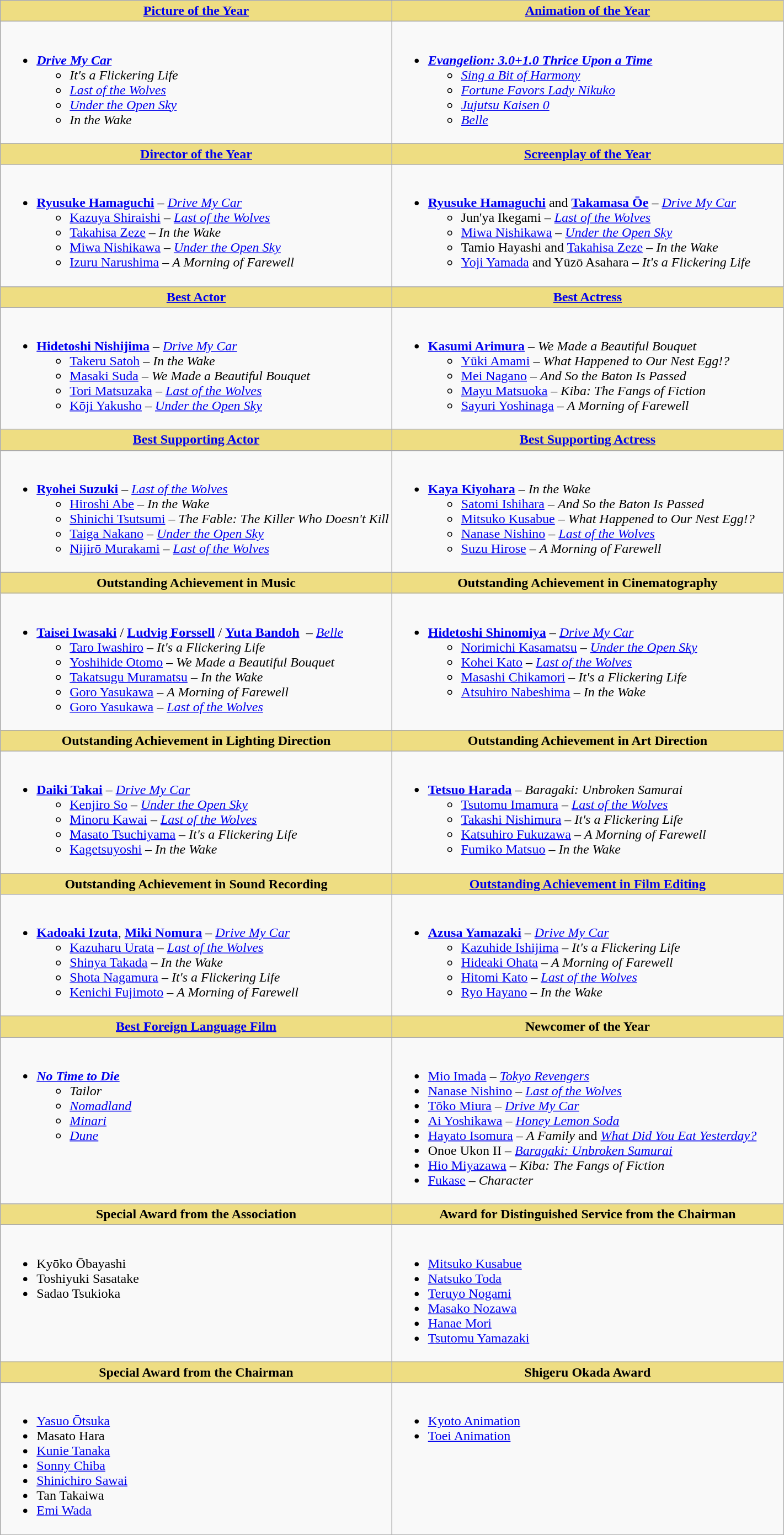<table class=wikitable>
<tr>
<th style="background:#EEDD82; width:50%"><a href='#'>Picture of the Year</a></th>
<th style="background:#EEDD82; width:50%"><a href='#'>Animation of the Year</a></th>
</tr>
<tr>
<td valign="top"><br><ul><li><strong><em><a href='#'>Drive My Car</a></em></strong><ul><li><em>It's a Flickering Life</em></li><li><em><a href='#'>Last of the Wolves</a></em></li><li><em><a href='#'>Under the Open Sky</a></em></li><li><em>In the Wake</em></li></ul></li></ul></td>
<td valign="top"><br><ul><li><strong><em><a href='#'>Evangelion: 3.0+1.0 Thrice Upon a Time</a></em></strong><ul><li><em><a href='#'>Sing a Bit of Harmony</a></em></li><li><em><a href='#'>Fortune Favors Lady Nikuko</a></em></li><li><em><a href='#'>Jujutsu Kaisen 0</a></em></li><li><em><a href='#'>Belle</a></em></li></ul></li></ul></td>
</tr>
<tr>
<th style="background:#EEDD82"><a href='#'>Director of the Year</a></th>
<th style="background:#EEDD82"><a href='#'>Screenplay of the Year</a></th>
</tr>
<tr>
<td valign="top"><br><ul><li><strong><a href='#'>Ryusuke Hamaguchi</a></strong> – <em><a href='#'>Drive My Car</a></em><ul><li><a href='#'>Kazuya Shiraishi</a> – <em><a href='#'>Last of the Wolves</a></em></li><li><a href='#'>Takahisa Zeze</a> – <em>In the Wake</em></li><li><a href='#'>Miwa Nishikawa</a> – <em><a href='#'>Under the Open Sky</a></em></li><li><a href='#'>Izuru Narushima</a> – <em>A Morning of Farewell</em></li></ul></li></ul></td>
<td valign="top"><br><ul><li><strong><a href='#'>Ryusuke Hamaguchi</a></strong> and <strong><a href='#'>Takamasa Ōe</a></strong> – <em><a href='#'>Drive My Car</a></em><ul><li>Jun'ya Ikegami – <em><a href='#'>Last of the Wolves</a></em></li><li><a href='#'>Miwa Nishikawa</a> – <em><a href='#'>Under the Open Sky</a></em></li><li>Tamio Hayashi and <a href='#'>Takahisa Zeze</a> – <em>In the Wake</em></li><li><a href='#'>Yoji Yamada</a> and Yūzō Asahara – <em>It's a Flickering Life</em></li></ul></li></ul></td>
</tr>
<tr>
<th style="background:#EEDD82"><a href='#'>Best Actor</a></th>
<th style="background:#EEDD82"><a href='#'>Best Actress</a></th>
</tr>
<tr>
<td valign="top"><br><ul><li><strong><a href='#'>Hidetoshi Nishijima</a></strong> – <em><a href='#'>Drive My Car</a></em><ul><li><a href='#'>Takeru Satoh</a> – <em>In the Wake</em></li><li><a href='#'>Masaki Suda</a> – <em>We Made a Beautiful Bouquet</em></li><li><a href='#'>Tori Matsuzaka</a> – <em><a href='#'>Last of the Wolves</a></em></li><li><a href='#'>Kōji Yakusho</a> – <em><a href='#'>Under the Open Sky</a></em></li></ul></li></ul></td>
<td valign="top"><br><ul><li><strong><a href='#'>Kasumi Arimura</a></strong> – <em>We Made a Beautiful Bouquet</em><ul><li><a href='#'>Yūki Amami</a> – <em>What Happened to Our Nest Egg!?</em></li><li><a href='#'>Mei Nagano</a> – <em>And So the Baton Is Passed</em></li><li><a href='#'>Mayu Matsuoka</a> – <em>Kiba: The Fangs of Fiction</em></li><li><a href='#'>Sayuri Yoshinaga</a> – <em>A Morning of Farewell</em></li></ul></li></ul></td>
</tr>
<tr>
<th style="background:#EEDD82"><a href='#'>Best Supporting Actor</a></th>
<th style="background:#EEDD82"><a href='#'>Best Supporting Actress</a></th>
</tr>
<tr>
<td valign="top"><br><ul><li><strong><a href='#'>Ryohei Suzuki</a></strong> – <em><a href='#'>Last of the Wolves</a></em><ul><li><a href='#'>Hiroshi Abe</a> – <em>In the Wake</em></li><li><a href='#'>Shinichi Tsutsumi</a> – <em>The Fable: The Killer Who Doesn't Kill</em></li><li><a href='#'>Taiga Nakano</a> – <em><a href='#'>Under the Open Sky</a></em></li><li><a href='#'>Nijirō Murakami</a> – <em><a href='#'>Last of the Wolves</a></em></li></ul></li></ul></td>
<td valign="top"><br><ul><li><strong><a href='#'>Kaya Kiyohara</a></strong> – <em>In the Wake</em><ul><li><a href='#'>Satomi Ishihara</a> – <em>And So the Baton Is Passed</em></li><li><a href='#'>Mitsuko Kusabue</a> – <em>What Happened to Our Nest Egg!?</em></li><li><a href='#'>Nanase Nishino</a> – <em><a href='#'>Last of the Wolves</a></em></li><li><a href='#'>Suzu Hirose</a> – <em>A Morning of Farewell</em></li></ul></li></ul></td>
</tr>
<tr>
<th style="background:#EEDD82">Outstanding Achievement in Music</th>
<th style="background:#EEDD82">Outstanding Achievement in Cinematography</th>
</tr>
<tr>
<td valign="top"><br><ul><li><strong><a href='#'>Taisei Iwasaki</a></strong> / <strong><a href='#'>Ludvig Forssell</a></strong> / <strong><a href='#'>Yuta Bandoh</a></strong>  – <em><a href='#'>Belle</a></em><ul><li><a href='#'>Taro Iwashiro</a> – <em>It's a Flickering Life</em></li><li><a href='#'>Yoshihide Otomo</a> – <em>We Made a Beautiful Bouquet</em></li><li><a href='#'>Takatsugu Muramatsu</a> – <em>In the Wake</em></li><li><a href='#'>Goro Yasukawa</a> – <em>A Morning of Farewell</em></li><li><a href='#'>Goro Yasukawa</a> – <em><a href='#'>Last of the Wolves</a></em></li></ul></li></ul></td>
<td valign="top"><br><ul><li><strong><a href='#'>Hidetoshi Shinomiya</a></strong> – <em><a href='#'>Drive My Car</a></em><ul><li><a href='#'>Norimichi Kasamatsu</a> – <em><a href='#'>Under the Open Sky</a></em></li><li><a href='#'>Kohei Kato</a> – <em><a href='#'>Last of the Wolves</a></em></li><li><a href='#'>Masashi Chikamori</a> – <em>It's a Flickering Life</em></li><li><a href='#'>Atsuhiro Nabeshima</a> – <em>In the Wake</em></li></ul></li></ul></td>
</tr>
<tr>
<th style="background:#EEDD82">Outstanding Achievement in Lighting Direction</th>
<th style="background:#EEDD82">Outstanding Achievement in Art Direction</th>
</tr>
<tr>
<td valign="top"><br><ul><li><strong><a href='#'>Daiki Takai</a></strong> – <em><a href='#'>Drive My Car</a></em><ul><li><a href='#'>Kenjiro So</a> – <em><a href='#'>Under the Open Sky</a></em></li><li><a href='#'>Minoru Kawai</a> – <em><a href='#'>Last of the Wolves</a></em></li><li><a href='#'>Masato Tsuchiyama</a> – <em>It's a Flickering Life</em></li><li><a href='#'>Kagetsuyoshi</a> – <em>In the Wake</em></li></ul></li></ul></td>
<td valign="top"><br><ul><li><strong><a href='#'>Tetsuo Harada</a></strong> – <em>Baragaki: Unbroken Samurai</em><ul><li><a href='#'>Tsutomu Imamura</a> – <em><a href='#'>Last of the Wolves</a></em></li><li><a href='#'>Takashi Nishimura</a> – <em>It's a Flickering Life</em></li><li><a href='#'>Katsuhiro Fukuzawa</a> – <em>A Morning of Farewell</em></li><li><a href='#'>Fumiko Matsuo</a> – <em>In the Wake</em></li></ul></li></ul></td>
</tr>
<tr>
<th style="background:#EEDD82">Outstanding Achievement in Sound Recording</th>
<th style="background:#EEDD82"><a href='#'>Outstanding Achievement in Film Editing</a></th>
</tr>
<tr>
<td valign="top"><br><ul><li><strong><a href='#'>Kadoaki Izuta</a></strong>, <strong><a href='#'>Miki Nomura</a></strong> – <em><a href='#'>Drive My Car</a></em><ul><li><a href='#'>Kazuharu Urata</a> – <em><a href='#'>Last of the Wolves</a></em></li><li><a href='#'>Shinya Takada</a> – <em>In the Wake</em></li><li><a href='#'>Shota Nagamura</a> – <em>It's a Flickering Life</em></li><li><a href='#'>Kenichi Fujimoto</a> – <em>A Morning of Farewell</em></li></ul></li></ul></td>
<td valign="top"><br><ul><li><strong><a href='#'>Azusa Yamazaki</a></strong> – <em><a href='#'>Drive My Car</a></em><ul><li><a href='#'>Kazuhide Ishijima</a> – <em>It's a Flickering Life</em></li><li><a href='#'>Hideaki Ohata</a> – <em>A Morning of Farewell</em></li><li><a href='#'>Hitomi Kato</a> – <em><a href='#'>Last of the Wolves</a></em></li><li><a href='#'>Ryo Hayano</a> – <em>In the Wake</em></li></ul></li></ul></td>
</tr>
<tr>
<th style="background:#EEDD82"><a href='#'>Best Foreign Language Film</a></th>
<th style="background:#EEDD82">Newcomer of the Year</th>
</tr>
<tr>
<td valign="top"><br><ul><li><strong><em><a href='#'>No Time to Die</a></em></strong><ul><li><em>Tailor</em></li><li><em><a href='#'>Nomadland</a></em></li><li><em><a href='#'>Minari</a></em></li><li><em><a href='#'>Dune</a></em></li></ul></li></ul></td>
<td valign="top"><br><ul><li><a href='#'>Mio Imada</a> – <em><a href='#'>Tokyo Revengers</a></em></li><li><a href='#'>Nanase Nishino</a> – <em><a href='#'>Last of the Wolves</a></em></li><li><a href='#'>Tōko Miura</a> – <em><a href='#'>Drive My Car</a></em></li><li><a href='#'>Ai Yoshikawa</a> – <em><a href='#'>Honey Lemon Soda</a></em></li><li><a href='#'>Hayato Isomura</a> – <em>A Family</em> and <em><a href='#'>What Did You Eat Yesterday?</a></em></li><li>Onoe Ukon II – <em><a href='#'>Baragaki: Unbroken Samurai</a></em></li><li><a href='#'>Hio Miyazawa</a> – <em>Kiba: The Fangs of Fiction</em></li><li><a href='#'>Fukase</a> – <em>Character</em></li></ul></td>
</tr>
<tr>
<th style="background:#EEDD82">Special Award from the Association</th>
<th style="background:#EEDD82">Award for Distinguished Service from the Chairman</th>
</tr>
<tr>
<td valign="top"><br><ul><li>Kyōko Ōbayashi</li><li>Toshiyuki Sasatake</li><li>Sadao Tsukioka</li></ul></td>
<td valign="top"><br><ul><li><a href='#'>Mitsuko Kusabue</a></li><li><a href='#'>Natsuko Toda</a></li><li><a href='#'>Teruyo Nogami</a></li><li><a href='#'>Masako Nozawa</a></li><li><a href='#'>Hanae Mori</a></li><li><a href='#'>Tsutomu Yamazaki</a></li></ul></td>
</tr>
<tr>
<th style="background:#EEDD82">Special Award from the Chairman</th>
<th style="background:#EEDD82">Shigeru Okada Award</th>
</tr>
<tr>
<td valign="top"><br><ul><li><a href='#'>Yasuo Ōtsuka</a></li><li>Masato Hara</li><li><a href='#'>Kunie Tanaka</a></li><li><a href='#'>Sonny Chiba</a></li><li><a href='#'>Shinichiro Sawai</a></li><li>Tan Takaiwa</li><li><a href='#'>Emi Wada</a></li></ul></td>
<td valign="top"><br><ul><li><a href='#'>Kyoto Animation</a></li><li><a href='#'>Toei Animation</a></li></ul></td>
</tr>
<tr>
</tr>
</table>
